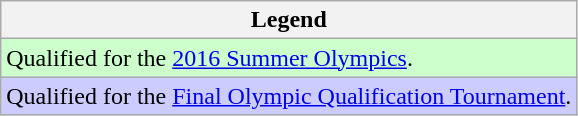<table class="wikitable">
<tr>
<th>Legend</th>
</tr>
<tr bgcolor=ccffcc>
<td>Qualified for the <a href='#'>2016 Summer Olympics</a>.</td>
</tr>
<tr bgcolor=ccccff>
<td>Qualified for the <a href='#'>Final Olympic Qualification Tournament</a>.</td>
</tr>
</table>
